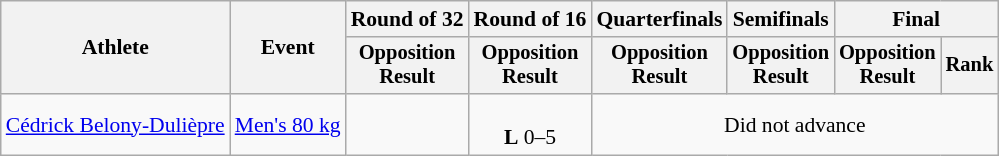<table class="wikitable" style="font-size:90%">
<tr>
<th rowspan="2">Athlete</th>
<th rowspan="2">Event</th>
<th>Round of 32</th>
<th>Round of 16</th>
<th>Quarterfinals</th>
<th>Semifinals</th>
<th colspan=2>Final</th>
</tr>
<tr style="font-size:95%">
<th>Opposition<br>Result</th>
<th>Opposition<br>Result</th>
<th>Opposition<br>Result</th>
<th>Opposition<br>Result</th>
<th>Opposition<br>Result</th>
<th>Rank</th>
</tr>
<tr align=center>
<td align=left><a href='#'>Cédrick Belony-Dulièpre</a></td>
<td align=left><a href='#'>Men's 80 kg</a></td>
<td></td>
<td><br><strong>L</strong> 0–5</td>
<td colspan=4>Did not advance</td>
</tr>
</table>
